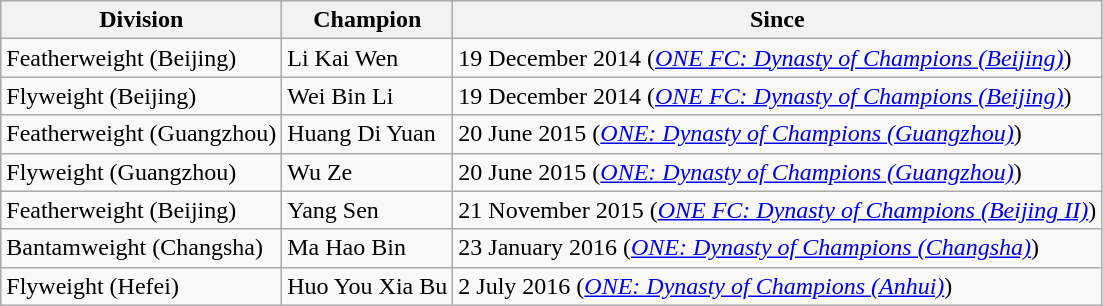<table class="wikitable">
<tr>
<th>Division</th>
<th>Champion</th>
<th>Since</th>
</tr>
<tr>
<td>Featherweight (Beijing)</td>
<td> Li Kai Wen</td>
<td>19 December 2014 (<em><a href='#'>ONE FC: Dynasty of Champions (Beijing)</a></em>)</td>
</tr>
<tr>
<td>Flyweight (Beijing)</td>
<td> Wei Bin Li</td>
<td>19 December 2014 (<em><a href='#'>ONE FC: Dynasty of Champions (Beijing)</a></em>)</td>
</tr>
<tr>
<td>Featherweight (Guangzhou)</td>
<td> Huang Di Yuan</td>
<td>20 June 2015 (<em><a href='#'>ONE: Dynasty of Champions (Guangzhou)</a></em>)</td>
</tr>
<tr>
<td>Flyweight (Guangzhou)</td>
<td> Wu Ze</td>
<td>20 June 2015 (<em><a href='#'>ONE: Dynasty of Champions (Guangzhou)</a></em>)</td>
</tr>
<tr>
<td>Featherweight (Beijing)</td>
<td> Yang Sen</td>
<td>21 November 2015 (<em><a href='#'>ONE FC: Dynasty of Champions (Beijing II)</a></em>)</td>
</tr>
<tr>
<td>Bantamweight (Changsha)</td>
<td> Ma Hao Bin</td>
<td>23 January 2016 (<em><a href='#'>ONE: Dynasty of Champions (Changsha)</a></em>)</td>
</tr>
<tr>
<td>Flyweight (Hefei)</td>
<td> Huo You Xia Bu</td>
<td>2 July 2016 (<em><a href='#'>ONE: Dynasty of Champions (Anhui)</a></em>)</td>
</tr>
</table>
